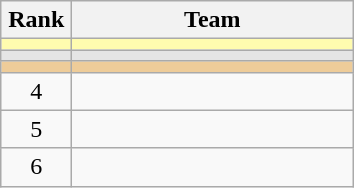<table class="wikitable" style="text-align:center;">
<tr>
<th width=40>Rank</th>
<th width=180>Team</th>
</tr>
<tr style="background:#fffcaf;">
<td></td>
<td style="text-align:left;"></td>
</tr>
<tr style="background:#e5e5e5;">
<td></td>
<td style="text-align:left;"></td>
</tr>
<tr style="background:#ec9;">
<td></td>
<td style="text-align:left;"></td>
</tr>
<tr>
<td>4</td>
<td style="text-align:left;"></td>
</tr>
<tr>
<td>5</td>
<td style="text-align:left;"></td>
</tr>
<tr>
<td>6</td>
<td style="text-align:left;"></td>
</tr>
</table>
